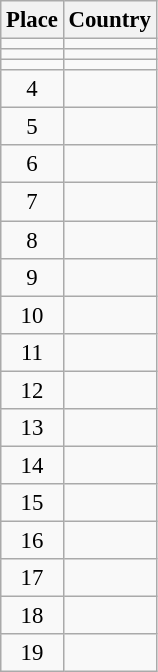<table class="wikitable" style="font-size:95%;">
<tr>
<th>Place</th>
<th>Country</th>
</tr>
<tr>
<td align=center></td>
<td></td>
</tr>
<tr>
<td align=center></td>
<td></td>
</tr>
<tr>
<td align=center></td>
<td></td>
</tr>
<tr>
<td align=center>4</td>
<td></td>
</tr>
<tr>
<td align=center>5</td>
<td></td>
</tr>
<tr>
<td align=center>6</td>
<td></td>
</tr>
<tr>
<td align=center>7</td>
<td></td>
</tr>
<tr>
<td align=center>8</td>
<td></td>
</tr>
<tr>
<td align=center>9</td>
<td></td>
</tr>
<tr>
<td align=center>10</td>
<td></td>
</tr>
<tr>
<td align=center>11</td>
<td></td>
</tr>
<tr>
<td align=center>12</td>
<td></td>
</tr>
<tr>
<td align=center>13</td>
<td></td>
</tr>
<tr>
<td align=center>14</td>
<td></td>
</tr>
<tr>
<td align=center>15</td>
<td></td>
</tr>
<tr>
<td align=center>16</td>
<td></td>
</tr>
<tr>
<td align=center>17</td>
<td></td>
</tr>
<tr>
<td align=center>18</td>
<td></td>
</tr>
<tr>
<td align=center>19</td>
<td></td>
</tr>
</table>
